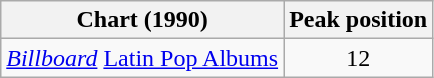<table class="wikitable">
<tr>
<th>Chart (1990)</th>
<th>Peak position</th>
</tr>
<tr>
<td><em><a href='#'>Billboard</a></em> <a href='#'>Latin Pop Albums</a></td>
<td style="text-align:center;">12</td>
</tr>
</table>
